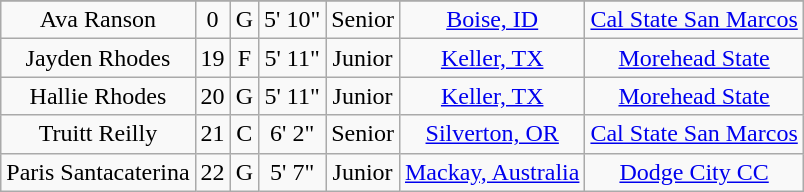<table class="wikitable sortable" style="text-align: center">
<tr align=center>
</tr>
<tr>
<td>Ava Ranson</td>
<td>0</td>
<td>G</td>
<td>5' 10"</td>
<td> Senior</td>
<td><a href='#'>Boise, ID</a></td>
<td><a href='#'>Cal State San Marcos</a></td>
</tr>
<tr>
<td>Jayden Rhodes</td>
<td>19</td>
<td>F</td>
<td>5' 11"</td>
<td>Junior</td>
<td><a href='#'>Keller, TX</a></td>
<td><a href='#'>Morehead State</a></td>
</tr>
<tr>
<td>Hallie Rhodes</td>
<td>20</td>
<td>G</td>
<td>5' 11"</td>
<td>Junior</td>
<td><a href='#'>Keller, TX</a></td>
<td><a href='#'>Morehead State</a></td>
</tr>
<tr>
<td>Truitt Reilly</td>
<td>21</td>
<td>C</td>
<td>6' 2"</td>
<td>Senior</td>
<td><a href='#'>Silverton, OR</a></td>
<td><a href='#'>Cal State San Marcos</a></td>
</tr>
<tr>
<td>Paris Santacaterina</td>
<td>22</td>
<td>G</td>
<td>5' 7"</td>
<td>Junior</td>
<td><a href='#'>Mackay, Australia</a></td>
<td><a href='#'>Dodge City CC</a></td>
</tr>
</table>
